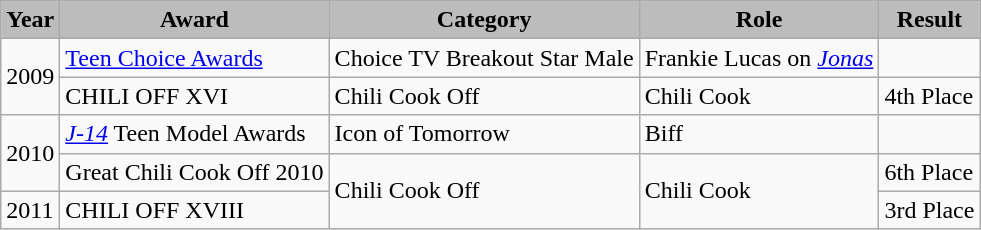<table class="wikitable">
<tr>
<th style="background:#bcbcbc;">Year</th>
<th style="background:#bcbcbc;">Award</th>
<th style="background:#bcbcbc;">Category</th>
<th style="background:#bcbcbc;">Role</th>
<th style="background:#bcbcbc;">Result</th>
</tr>
<tr>
<td rowspan="2">2009</td>
<td><a href='#'>Teen Choice Awards</a></td>
<td>Choice TV Breakout Star Male</td>
<td>Frankie Lucas on <em><a href='#'>Jonas</a></em></td>
<td></td>
</tr>
<tr>
<td>CHILI OFF XVI</td>
<td>Chili Cook Off</td>
<td>Chili Cook</td>
<td>4th Place</td>
</tr>
<tr>
<td rowspan="2">2010</td>
<td><a href='#'><em>J-14</em></a> Teen Model Awards</td>
<td>Icon of Tomorrow</td>
<td>Biff</td>
<td></td>
</tr>
<tr>
<td>Great Chili Cook Off 2010</td>
<td rowspan="2">Chili Cook Off</td>
<td rowspan="2">Chili Cook</td>
<td>6th Place</td>
</tr>
<tr>
<td>2011</td>
<td>CHILI OFF XVIII</td>
<td>3rd Place</td>
</tr>
</table>
